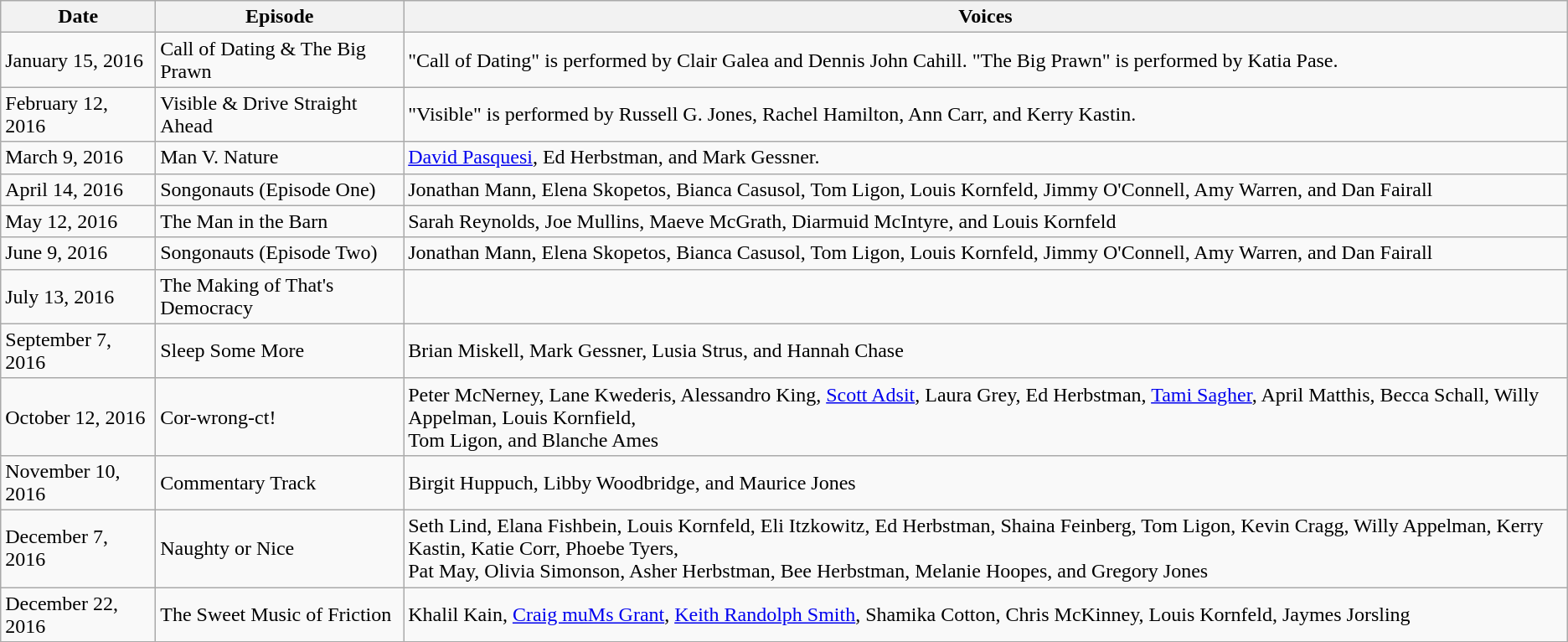<table class="wikitable mw-collapsible mw-collapsed">
<tr>
<th>Date</th>
<th>Episode</th>
<th>Voices</th>
</tr>
<tr>
<td>January 15, 2016</td>
<td>Call of Dating & The Big Prawn</td>
<td>"Call of Dating" is performed by Clair Galea and Dennis John Cahill. "The Big Prawn" is performed by Katia Pase.</td>
</tr>
<tr>
<td>February 12, 2016</td>
<td>Visible & Drive Straight Ahead</td>
<td>"Visible" is performed by Russell G. Jones, Rachel Hamilton, Ann Carr, and Kerry Kastin.</td>
</tr>
<tr>
<td>March 9, 2016</td>
<td>Man V. Nature</td>
<td><a href='#'>David Pasquesi</a>, Ed Herbstman, and Mark Gessner.</td>
</tr>
<tr>
<td>April 14, 2016</td>
<td>Songonauts (Episode One)</td>
<td>Jonathan Mann, Elena Skopetos, Bianca Casusol, Tom Ligon, Louis Kornfeld, Jimmy O'Connell, Amy Warren, and Dan Fairall</td>
</tr>
<tr>
<td>May 12, 2016</td>
<td>The Man in the Barn</td>
<td>Sarah Reynolds, Joe Mullins, Maeve McGrath, Diarmuid McIntyre, and Louis Kornfeld</td>
</tr>
<tr>
<td>June 9, 2016</td>
<td>Songonauts (Episode Two)</td>
<td>Jonathan Mann, Elena Skopetos, Bianca Casusol, Tom Ligon, Louis Kornfeld, Jimmy O'Connell, Amy Warren, and Dan Fairall</td>
</tr>
<tr>
<td>July 13, 2016</td>
<td>The Making of That's Democracy</td>
<td></td>
</tr>
<tr>
<td>September 7, 2016</td>
<td>Sleep Some More</td>
<td>Brian Miskell, Mark Gessner, Lusia Strus, and Hannah Chase</td>
</tr>
<tr>
<td>October 12, 2016</td>
<td>Cor-wrong-ct!</td>
<td>Peter McNerney, Lane Kwederis, Alessandro King, <a href='#'>Scott Adsit</a>, Laura Grey, Ed Herbstman, <a href='#'>Tami Sagher</a>, April Matthis, Becca Schall, Willy Appelman, Louis Kornfield,<br>Tom Ligon, and Blanche Ames</td>
</tr>
<tr>
<td>November 10, 2016</td>
<td>Commentary Track</td>
<td>Birgit Huppuch, Libby Woodbridge, and Maurice Jones</td>
</tr>
<tr>
<td>December 7, 2016</td>
<td>Naughty or Nice</td>
<td>Seth Lind, Elana Fishbein, Louis Kornfeld, Eli Itzkowitz, Ed Herbstman, Shaina Feinberg, Tom Ligon, Kevin Cragg, Willy Appelman, Kerry Kastin, Katie Corr, Phoebe Tyers,<br>Pat May, Olivia Simonson, Asher Herbstman, Bee Herbstman, Melanie Hoopes, and Gregory Jones</td>
</tr>
<tr>
<td>December 22, 2016</td>
<td>The Sweet Music of Friction</td>
<td>Khalil Kain, <a href='#'>Craig muMs Grant</a>, <a href='#'>Keith Randolph Smith</a>, Shamika Cotton, Chris McKinney, Louis Kornfeld, Jaymes Jorsling</td>
</tr>
</table>
